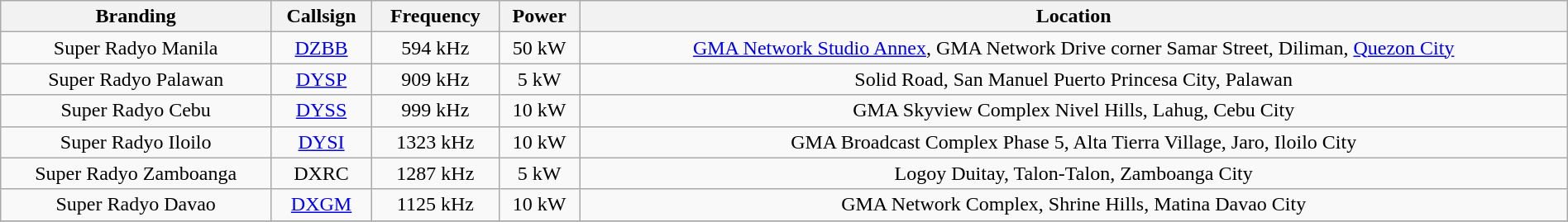<table class="wikitable" style="width:100%; text-align:center;">
<tr>
<th>Branding</th>
<th>Callsign</th>
<th>Frequency</th>
<th>Power</th>
<th>Location</th>
</tr>
<tr>
<td>Super Radyo Manila</td>
<td><a href='#'>DZBB</a></td>
<td>594 kHz</td>
<td>50 kW</td>
<td><a href='#'>GMA Network Studio Annex</a>, GMA Network Drive corner Samar Street, Diliman, <a href='#'>Quezon City</a></td>
</tr>
<tr>
<td>Super Radyo Palawan</td>
<td><a href='#'>DYSP</a></td>
<td>909 kHz</td>
<td>5 kW</td>
<td>Solid Road, San Manuel Puerto Princesa City, Palawan</td>
</tr>
<tr>
<td>Super Radyo Cebu</td>
<td><a href='#'>DYSS</a></td>
<td>999 kHz</td>
<td>10 kW</td>
<td>GMA Skyview Complex Nivel Hills, Lahug, Cebu City</td>
</tr>
<tr>
<td>Super Radyo Iloilo</td>
<td><a href='#'>DYSI</a></td>
<td>1323 kHz</td>
<td>10 kW</td>
<td>GMA Broadcast Complex Phase 5, Alta Tierra Village, Jaro, Iloilo City</td>
</tr>
<tr>
<td>Super Radyo Zamboanga</td>
<td>DXRC</td>
<td>1287 kHz</td>
<td>5 kW</td>
<td>Logoy Duitay, Talon-Talon, Zamboanga City</td>
</tr>
<tr>
<td>Super Radyo Davao</td>
<td><a href='#'>DXGM</a></td>
<td>1125 kHz</td>
<td>10 kW</td>
<td>GMA Network Complex, Shrine Hills, Matina Davao City</td>
</tr>
<tr>
</tr>
</table>
